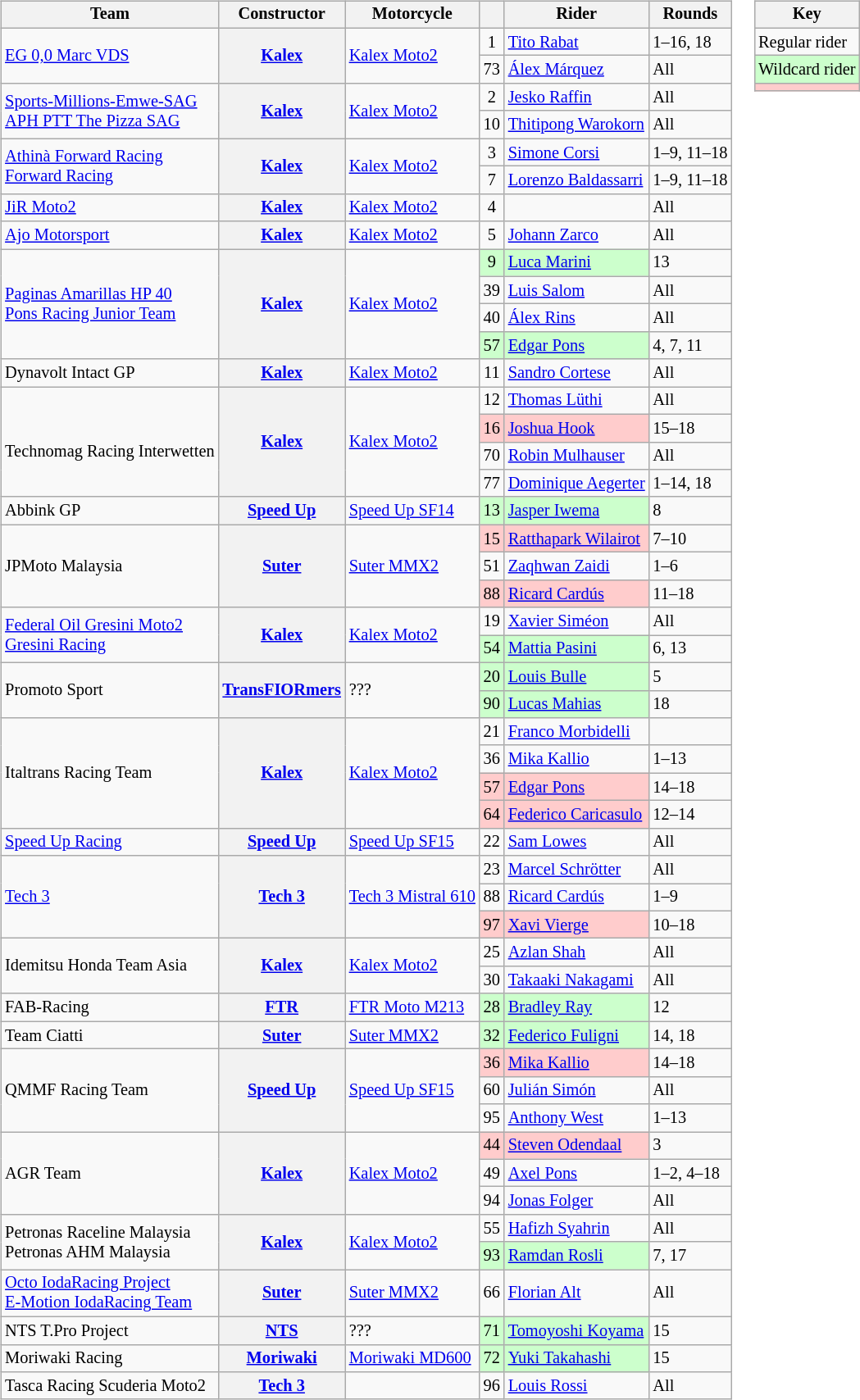<table>
<tr>
<td><br><table class="wikitable" style="font-size: 85%;">
<tr>
<th>Team</th>
<th>Constructor</th>
<th>Motorcycle</th>
<th></th>
<th>Rider</th>
<th>Rounds</th>
</tr>
<tr>
<td rowspan=2> <a href='#'>EG 0,0 Marc VDS</a></td>
<th rowspan=2><a href='#'>Kalex</a></th>
<td rowspan=2><a href='#'>Kalex Moto2</a></td>
<td align=center>1</td>
<td> <a href='#'>Tito Rabat</a></td>
<td>1–16, 18</td>
</tr>
<tr>
<td align=center>73</td>
<td> <a href='#'>Álex Márquez</a></td>
<td>All</td>
</tr>
<tr>
<td rowspan=2> <a href='#'>Sports-Millions-Emwe-SAG</a><br> <a href='#'>APH PTT The Pizza SAG</a></td>
<th rowspan=2><a href='#'>Kalex</a></th>
<td rowspan=2><a href='#'>Kalex Moto2</a></td>
<td align=center>2</td>
<td> <a href='#'>Jesko Raffin</a></td>
<td>All</td>
</tr>
<tr>
<td align=center>10</td>
<td> <a href='#'>Thitipong Warokorn</a></td>
<td>All</td>
</tr>
<tr>
<td rowspan=2> <a href='#'>Athinà Forward Racing</a><br> <a href='#'>Forward Racing</a></td>
<th rowspan=2><a href='#'>Kalex</a></th>
<td rowspan=2><a href='#'>Kalex Moto2</a></td>
<td align=center>3</td>
<td> <a href='#'>Simone Corsi</a></td>
<td>1–9, 11–18</td>
</tr>
<tr>
<td align=center>7</td>
<td> <a href='#'>Lorenzo Baldassarri</a></td>
<td>1–9, 11–18</td>
</tr>
<tr>
<td> <a href='#'>JiR Moto2</a></td>
<th><a href='#'>Kalex</a></th>
<td><a href='#'>Kalex Moto2</a></td>
<td align=center>4</td>
<td></td>
<td>All</td>
</tr>
<tr>
<td> <a href='#'>Ajo Motorsport</a></td>
<th><a href='#'>Kalex</a></th>
<td><a href='#'>Kalex Moto2</a></td>
<td align=center>5</td>
<td> <a href='#'>Johann Zarco</a></td>
<td>All</td>
</tr>
<tr>
<td rowspan=4> <a href='#'>Paginas Amarillas HP 40</a><br> <a href='#'>Pons Racing Junior Team</a></td>
<th rowspan=4><a href='#'>Kalex</a></th>
<td rowspan=4><a href='#'>Kalex Moto2</a></td>
<td style="background:#ccffcc;" align=center>9</td>
<td style="background:#ccffcc;"> <a href='#'>Luca Marini</a></td>
<td>13</td>
</tr>
<tr>
<td align=center>39</td>
<td> <a href='#'>Luis Salom</a></td>
<td>All</td>
</tr>
<tr>
<td align=center>40</td>
<td> <a href='#'>Álex Rins</a></td>
<td>All</td>
</tr>
<tr>
<td style="background:#ccffcc;" align=center>57</td>
<td style="background:#ccffcc;"> <a href='#'>Edgar Pons</a></td>
<td>4, 7, 11</td>
</tr>
<tr>
<td> Dynavolt Intact GP</td>
<th><a href='#'>Kalex</a></th>
<td><a href='#'>Kalex Moto2</a></td>
<td align=center>11</td>
<td> <a href='#'>Sandro Cortese</a></td>
<td>All</td>
</tr>
<tr>
<td rowspan=4><br> Technomag Racing Interwetten</td>
<th rowspan=4><a href='#'>Kalex</a></th>
<td rowspan=4><a href='#'>Kalex Moto2</a></td>
<td align=center>12</td>
<td> <a href='#'>Thomas Lüthi</a></td>
<td>All</td>
</tr>
<tr>
<td style="background:#ffcccc;" align=center>16</td>
<td style="background:#ffcccc;"> <a href='#'>Joshua Hook</a></td>
<td>15–18</td>
</tr>
<tr>
<td align=center>70</td>
<td> <a href='#'>Robin Mulhauser</a></td>
<td>All</td>
</tr>
<tr>
<td align=center>77</td>
<td> <a href='#'>Dominique Aegerter</a></td>
<td>1–14, 18</td>
</tr>
<tr>
<td> Abbink GP</td>
<th><a href='#'>Speed Up</a></th>
<td><a href='#'>Speed Up SF14</a></td>
<td style="background:#ccffcc;" align=center>13</td>
<td style="background:#ccffcc;"> <a href='#'>Jasper Iwema</a></td>
<td>8</td>
</tr>
<tr>
<td rowspan=3> JPMoto Malaysia</td>
<th rowspan=3><a href='#'>Suter</a></th>
<td rowspan=3><a href='#'>Suter MMX2</a></td>
<td style="background:#ffcccc;" align=center>15</td>
<td style="background:#ffcccc;"> <a href='#'>Ratthapark Wilairot</a></td>
<td>7–10</td>
</tr>
<tr>
<td align=center>51</td>
<td> <a href='#'>Zaqhwan Zaidi</a></td>
<td>1–6</td>
</tr>
<tr>
<td style="background:#ffcccc;" align=center>88</td>
<td style="background:#ffcccc;"> <a href='#'>Ricard Cardús</a></td>
<td>11–18</td>
</tr>
<tr>
<td rowspan=2> <a href='#'>Federal Oil Gresini Moto2</a><br>  <a href='#'>Gresini Racing</a></td>
<th rowspan=2><a href='#'>Kalex</a></th>
<td rowspan=2><a href='#'>Kalex Moto2</a></td>
<td align=center>19</td>
<td> <a href='#'>Xavier Siméon</a></td>
<td>All</td>
</tr>
<tr>
<td style="background:#ccffcc;" align=center>54</td>
<td style="background:#ccffcc;"> <a href='#'>Mattia Pasini</a></td>
<td>6, 13</td>
</tr>
<tr>
<td rowspan=2> Promoto Sport</td>
<th rowspan=2><a href='#'>TransFIORmers</a></th>
<td rowspan=2>???</td>
<td style="background:#ccffcc;" align=center>20</td>
<td style="background:#ccffcc;"> <a href='#'>Louis Bulle</a></td>
<td>5</td>
</tr>
<tr>
<td style="background:#ccffcc;" align=center>90</td>
<td style="background:#ccffcc;"> <a href='#'>Lucas Mahias</a></td>
<td>18</td>
</tr>
<tr>
<td rowspan=4> Italtrans Racing Team</td>
<th rowspan=4><a href='#'>Kalex</a></th>
<td rowspan=4><a href='#'>Kalex Moto2</a></td>
<td align=center>21</td>
<td> <a href='#'>Franco Morbidelli</a></td>
<td></td>
</tr>
<tr>
<td align=center>36</td>
<td> <a href='#'>Mika Kallio</a></td>
<td>1–13</td>
</tr>
<tr>
<td style="background:#ffcccc;" align=center>57</td>
<td style="background:#ffcccc;"> <a href='#'>Edgar Pons</a></td>
<td>14–18</td>
</tr>
<tr>
<td style="background:#ffcccc;" align=center>64</td>
<td style="background:#ffcccc;"> <a href='#'>Federico Caricasulo</a></td>
<td>12–14</td>
</tr>
<tr>
<td> <a href='#'>Speed Up Racing</a></td>
<th><a href='#'>Speed Up</a></th>
<td><a href='#'>Speed Up SF15</a></td>
<td align=center>22</td>
<td> <a href='#'>Sam Lowes</a></td>
<td>All</td>
</tr>
<tr>
<td rowspan=3> <a href='#'>Tech 3</a></td>
<th rowspan=3><a href='#'>Tech 3</a></th>
<td rowspan=3><a href='#'>Tech 3 Mistral 610</a></td>
<td align=center>23</td>
<td> <a href='#'>Marcel Schrötter</a></td>
<td>All</td>
</tr>
<tr>
<td align=center>88</td>
<td> <a href='#'>Ricard Cardús</a></td>
<td>1–9</td>
</tr>
<tr>
<td style="background:#ffcccc;" align=center>97</td>
<td style="background:#ffcccc;"> <a href='#'>Xavi Vierge</a></td>
<td>10–18</td>
</tr>
<tr>
<td rowspan=2> Idemitsu Honda Team Asia</td>
<th rowspan=2><a href='#'>Kalex</a></th>
<td rowspan=2><a href='#'>Kalex Moto2</a></td>
<td align=center>25</td>
<td> <a href='#'>Azlan Shah</a></td>
<td>All</td>
</tr>
<tr>
<td align=center>30</td>
<td> <a href='#'>Takaaki Nakagami</a></td>
<td>All</td>
</tr>
<tr>
<td> FAB-Racing</td>
<th><a href='#'>FTR</a></th>
<td><a href='#'>FTR Moto M213</a></td>
<td style="background:#ccffcc;" align=center>28</td>
<td style="background:#ccffcc;"> <a href='#'>Bradley Ray</a></td>
<td>12</td>
</tr>
<tr>
<td> Team Ciatti</td>
<th><a href='#'>Suter</a></th>
<td><a href='#'>Suter MMX2</a></td>
<td style="background:#ccffcc;" align=center>32</td>
<td style="background:#ccffcc;"> <a href='#'>Federico Fuligni</a></td>
<td>14, 18</td>
</tr>
<tr>
<td rowspan=3> QMMF Racing Team</td>
<th rowspan=3><a href='#'>Speed Up</a></th>
<td rowspan=3><a href='#'>Speed Up SF15</a></td>
<td style="background:#ffcccc;" align=center>36</td>
<td style="background:#ffcccc;"> <a href='#'>Mika Kallio</a></td>
<td>14–18</td>
</tr>
<tr>
<td align=center>60</td>
<td> <a href='#'>Julián Simón</a></td>
<td>All</td>
</tr>
<tr>
<td align=center>95</td>
<td> <a href='#'>Anthony West</a></td>
<td>1–13</td>
</tr>
<tr>
<td rowspan=3> AGR Team</td>
<th rowspan=3><a href='#'>Kalex</a></th>
<td rowspan=3><a href='#'>Kalex Moto2</a></td>
<td style="background:#ffcccc;" align=center>44</td>
<td style="background:#ffcccc;"> <a href='#'>Steven Odendaal</a></td>
<td>3</td>
</tr>
<tr>
<td align=center>49</td>
<td> <a href='#'>Axel Pons</a></td>
<td>1–2, 4–18</td>
</tr>
<tr>
<td align=center>94</td>
<td> <a href='#'>Jonas Folger</a></td>
<td>All</td>
</tr>
<tr>
<td rowspan=2> Petronas Raceline Malaysia<br> Petronas AHM Malaysia</td>
<th rowspan=2><a href='#'>Kalex</a></th>
<td rowspan=2><a href='#'>Kalex Moto2</a></td>
<td align=center>55</td>
<td> <a href='#'>Hafizh Syahrin</a></td>
<td>All</td>
</tr>
<tr>
<td style="background:#ccffcc;" align=center>93</td>
<td style="background:#ccffcc;"> <a href='#'>Ramdan Rosli</a></td>
<td>7, 17</td>
</tr>
<tr>
<td> <a href='#'>Octo IodaRacing Project</a><br>  <a href='#'>E-Motion IodaRacing Team</a></td>
<th><a href='#'>Suter</a></th>
<td><a href='#'>Suter MMX2</a></td>
<td align=center>66</td>
<td> <a href='#'>Florian Alt</a></td>
<td>All</td>
</tr>
<tr>
<td> NTS T.Pro Project</td>
<th><a href='#'>NTS</a></th>
<td>???</td>
<td style="background:#ccffcc;" align=center>71</td>
<td style="background:#ccffcc;"> <a href='#'>Tomoyoshi Koyama</a></td>
<td>15</td>
</tr>
<tr>
<td> Moriwaki Racing</td>
<th><a href='#'>Moriwaki</a></th>
<td><a href='#'>Moriwaki MD600</a></td>
<td style="background:#ccffcc;" align=center>72</td>
<td style="background:#ccffcc;"> <a href='#'>Yuki Takahashi</a></td>
<td>15</td>
</tr>
<tr>
<td> Tasca Racing Scuderia Moto2</td>
<th><a href='#'>Tech 3</a></th>
<td></td>
<td align=center>96</td>
<td> <a href='#'>Louis Rossi</a></td>
<td>All</td>
</tr>
</table>
</td>
<td valign="top"><br><table class="wikitable" style="font-size: 85%;">
<tr>
<th colspan=2>Key</th>
</tr>
<tr>
<td>Regular rider</td>
</tr>
<tr style="background:#ccffcc;">
<td>Wildcard rider</td>
</tr>
<tr style="background:#ffcccc;">
<td></td>
</tr>
</table>
</td>
</tr>
</table>
